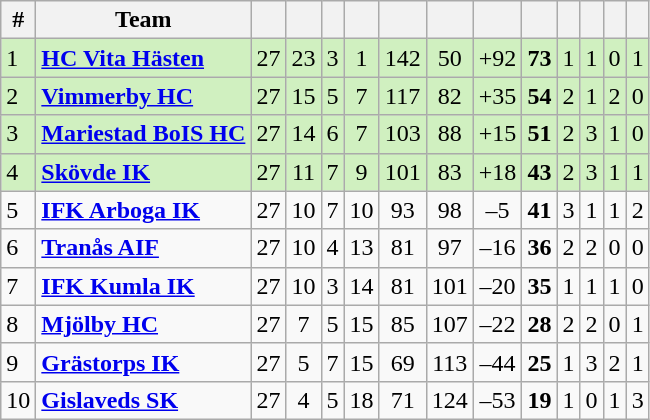<table class="wikitable sortable">
<tr>
<th>#</th>
<th>Team</th>
<th></th>
<th></th>
<th></th>
<th></th>
<th></th>
<th></th>
<th></th>
<th></th>
<th></th>
<th></th>
<th></th>
<th></th>
</tr>
<tr style="background: #D0F0C0;">
<td>1</td>
<td><strong><a href='#'>HC Vita Hästen</a></strong></td>
<td style="text-align: center;">27</td>
<td style="text-align: center;">23</td>
<td style="text-align: center;">3</td>
<td style="text-align: center;">1</td>
<td style="text-align: center;">142</td>
<td style="text-align: center;">50</td>
<td style="text-align: center;">+92</td>
<td style="text-align: center;"><strong>73</strong></td>
<td style="text-align: center;">1</td>
<td style="text-align: center;">1</td>
<td style="text-align: center;">0</td>
<td style="text-align: center;">1</td>
</tr>
<tr style="background: #D0F0C0;">
<td>2</td>
<td><strong><a href='#'>Vimmerby HC</a></strong></td>
<td style="text-align: center;">27</td>
<td style="text-align: center;">15</td>
<td style="text-align: center;">5</td>
<td style="text-align: center;">7</td>
<td style="text-align: center;">117</td>
<td style="text-align: center;">82</td>
<td style="text-align: center;">+35</td>
<td style="text-align: center;"><strong>54</strong></td>
<td style="text-align: center;">2</td>
<td style="text-align: center;">1</td>
<td style="text-align: center;">2</td>
<td style="text-align: center;">0</td>
</tr>
<tr style="background: #D0F0C0;">
<td>3</td>
<td><strong><a href='#'>Mariestad BoIS HC</a></strong></td>
<td style="text-align: center;">27</td>
<td style="text-align: center;">14</td>
<td style="text-align: center;">6</td>
<td style="text-align: center;">7</td>
<td style="text-align: center;">103</td>
<td style="text-align: center;">88</td>
<td style="text-align: center;">+15</td>
<td style="text-align: center;"><strong>51</strong></td>
<td style="text-align: center;">2</td>
<td style="text-align: center;">3</td>
<td style="text-align: center;">1</td>
<td style="text-align: center;">0</td>
</tr>
<tr style="background: #D0F0C0;">
<td>4</td>
<td><strong><a href='#'>Skövde IK</a></strong></td>
<td style="text-align: center;">27</td>
<td style="text-align: center;">11</td>
<td style="text-align: center;">7</td>
<td style="text-align: center;">9</td>
<td style="text-align: center;">101</td>
<td style="text-align: center;">83</td>
<td style="text-align: center;">+18</td>
<td style="text-align: center;"><strong>43</strong></td>
<td style="text-align: center;">2</td>
<td style="text-align: center;">3</td>
<td style="text-align: center;">1</td>
<td style="text-align: center;">1</td>
</tr>
<tr>
<td>5</td>
<td><strong><a href='#'>IFK Arboga IK</a></strong></td>
<td style="text-align: center;">27</td>
<td style="text-align: center;">10</td>
<td style="text-align: center;">7</td>
<td style="text-align: center;">10</td>
<td style="text-align: center;">93</td>
<td style="text-align: center;">98</td>
<td style="text-align: center;">–5</td>
<td style="text-align: center;"><strong>41</strong></td>
<td style="text-align: center;">3</td>
<td style="text-align: center;">1</td>
<td style="text-align: center;">1</td>
<td style="text-align: center;">2</td>
</tr>
<tr>
<td>6</td>
<td><strong><a href='#'>Tranås AIF</a></strong></td>
<td style="text-align: center;">27</td>
<td style="text-align: center;">10</td>
<td style="text-align: center;">4</td>
<td style="text-align: center;">13</td>
<td style="text-align: center;">81</td>
<td style="text-align: center;">97</td>
<td style="text-align: center;">–16</td>
<td style="text-align: center;"><strong>36</strong></td>
<td style="text-align: center;">2</td>
<td style="text-align: center;">2</td>
<td style="text-align: center;">0</td>
<td style="text-align: center;">0</td>
</tr>
<tr>
<td>7</td>
<td><strong><a href='#'>IFK Kumla IK</a></strong></td>
<td style="text-align: center;">27</td>
<td style="text-align: center;">10</td>
<td style="text-align: center;">3</td>
<td style="text-align: center;">14</td>
<td style="text-align: center;">81</td>
<td style="text-align: center;">101</td>
<td style="text-align: center;">–20</td>
<td style="text-align: center;"><strong>35</strong></td>
<td style="text-align: center;">1</td>
<td style="text-align: center;">1</td>
<td style="text-align: center;">1</td>
<td style="text-align: center;">0</td>
</tr>
<tr>
<td>8</td>
<td><strong><a href='#'>Mjölby HC</a></strong></td>
<td style="text-align: center;">27</td>
<td style="text-align: center;">7</td>
<td style="text-align: center;">5</td>
<td style="text-align: center;">15</td>
<td style="text-align: center;">85</td>
<td style="text-align: center;">107</td>
<td style="text-align: center;">–22</td>
<td style="text-align: center;"><strong>28</strong></td>
<td style="text-align: center;">2</td>
<td style="text-align: center;">2</td>
<td style="text-align: center;">0</td>
<td style="text-align: center;">1</td>
</tr>
<tr>
<td>9</td>
<td><strong><a href='#'>Grästorps IK</a></strong></td>
<td style="text-align: center;">27</td>
<td style="text-align: center;">5</td>
<td style="text-align: center;">7</td>
<td style="text-align: center;">15</td>
<td style="text-align: center;">69</td>
<td style="text-align: center;">113</td>
<td style="text-align: center;">–44</td>
<td style="text-align: center;"><strong>25</strong></td>
<td style="text-align: center;">1</td>
<td style="text-align: center;">3</td>
<td style="text-align: center;">2</td>
<td style="text-align: center;">1</td>
</tr>
<tr>
<td>10</td>
<td><strong><a href='#'>Gislaveds SK</a></strong></td>
<td style="text-align: center;">27</td>
<td style="text-align: center;">4</td>
<td style="text-align: center;">5</td>
<td style="text-align: center;">18</td>
<td style="text-align: center;">71</td>
<td style="text-align: center;">124</td>
<td style="text-align: center;">–53</td>
<td style="text-align: center;"><strong>19</strong></td>
<td style="text-align: center;">1</td>
<td style="text-align: center;">0</td>
<td style="text-align: center;">1</td>
<td style="text-align: center;">3</td>
</tr>
</table>
